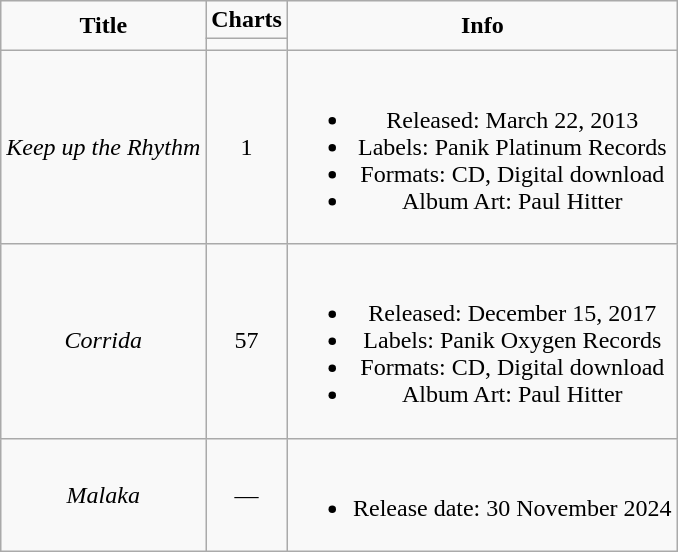<table class="wikitable plainrowheaders" style="text-align:center;">
<tr>
<td rowspan="2" scope="col"><strong>Title</strong></td>
<td><strong>Charts</strong></td>
<td rowspan="2" scope="col"><strong>Info</strong></td>
</tr>
<tr>
<td></td>
</tr>
<tr>
<td scope="row"><em>Keep up the Rhythm</em></td>
<td>1</td>
<td><br><ul><li>Released: March 22, 2013</li><li>Labels: Panik Platinum Records</li><li>Formats: CD, Digital download</li><li>Album Art: Paul Hitter</li></ul></td>
</tr>
<tr>
<td><em>Corrida</em></td>
<td>57</td>
<td><br><ul><li>Released: December 15, 2017</li><li>Labels: Panik Oxygen Records</li><li>Formats: CD, Digital download</li><li>Album Art: Paul Hitter</li></ul></td>
</tr>
<tr>
<td><em>Malaka</em></td>
<td>—</td>
<td><br><ul><li>Release date: 30 November 2024</li></ul></td>
</tr>
</table>
